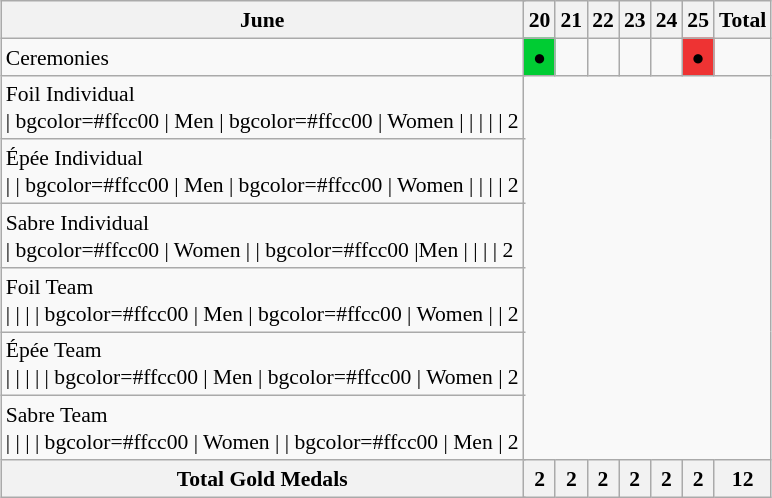<table class="wikitable" style="margin:0.5em auto; font-size:90%; line-height:1.25em;">
<tr>
<th colspan="2">June</th>
<th>20</th>
<th>21</th>
<th>22</th>
<th>23</th>
<th>24</th>
<th>25</th>
<th>Total</th>
</tr>
<tr>
<td colspan="2">Ceremonies</td>
<td bgcolor=#00cc33 align=center>●</td>
<td></td>
<td></td>
<td></td>
<td></td>
<td bgcolor=#ee3333 align=center>●</td>
<td></td>
</tr>
<tr align="center">
<td colspan="2" align="left">Foil Individual<br>| bgcolor=#ffcc00 | Men
| bgcolor=#ffcc00 | Women
|
|
| 
| 
| 2</td>
</tr>
<tr align="center">
<td colspan="2" align="left">Épée Individual<br>|
| bgcolor=#ffcc00 | Men
| bgcolor=#ffcc00 | Women
| 
| 
| 
| 2</td>
</tr>
<tr align="center">
<td colspan="2" align="left">Sabre Individual<br>| bgcolor=#ffcc00 | Women
|
| bgcolor=#ffcc00 |Men
|
| 
| 
| 2</td>
</tr>
<tr align="center">
<td colspan="2" align="left">Foil Team<br>|
|
|
| bgcolor=#ffcc00 | Men
| bgcolor=#ffcc00 | Women
| 
| 2</td>
</tr>
<tr align="center">
<td colspan="2" align="left">Épée Team<br>|
|
| 
| 
| bgcolor=#ffcc00 | Men
| bgcolor=#ffcc00 | Women
| 2</td>
</tr>
<tr align="center">
<td colspan="2" align="left">Sabre Team<br>|
|
| 
| bgcolor=#ffcc00 | Women
| 
| bgcolor=#ffcc00 | Men
| 2</td>
</tr>
<tr>
<th colspan="2">Total Gold Medals</th>
<th>2</th>
<th>2</th>
<th>2</th>
<th>2</th>
<th>2</th>
<th>2</th>
<th>12</th>
</tr>
</table>
